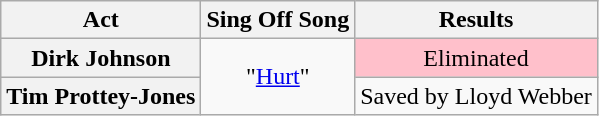<table class="wikitable plainrowheaders" style="text-align:center;">
<tr>
<th scope="col">Act</th>
<th scope="col">Sing Off Song</th>
<th scope="col">Results</th>
</tr>
<tr>
<th scope="row">Dirk Johnson</th>
<td rowspan="2">"<a href='#'>Hurt</a>"</td>
<td style="background:pink;">Eliminated</td>
</tr>
<tr>
<th scope="row">Tim Prottey-Jones</th>
<td>Saved by Lloyd Webber</td>
</tr>
</table>
